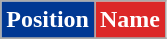<table class="wikitable">
<tr>
<th style="background:#003893; color:#fff;" scope="col">Position</th>
<th style="background:#DC2828; color:#fff;" scope="col">Name</th>
</tr>
<tr>
</tr>
</table>
